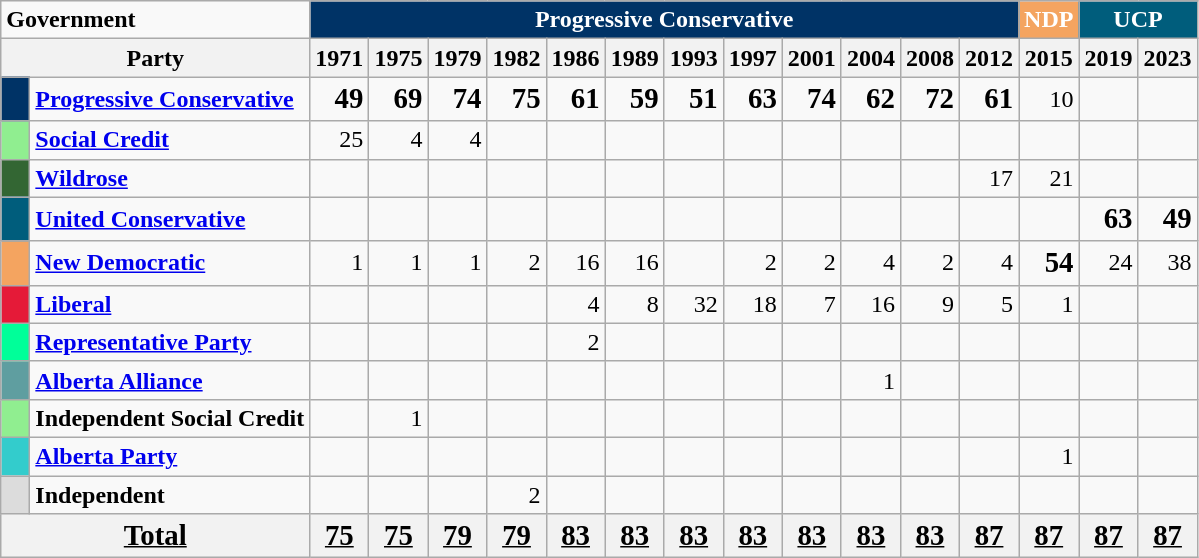<table class="wikitable">
<tr>
<td colspan = "2"><strong>Government</strong></td>
<td style="background: #003366; color: white" align="center" colspan=12><strong>Progressive Conservative</strong></td>
<td style="background: #F4A460; color: white" align="center"><strong>NDP</strong></td>
<td style="background: #005d7c; color: white" align="center" colspan=2><strong>UCP</strong></td>
</tr>
<tr>
<th colspan = "2">Party</th>
<th>1971</th>
<th>1975</th>
<th>1979</th>
<th>1982</th>
<th>1986</th>
<th>1989</th>
<th>1993</th>
<th>1997</th>
<th>2001</th>
<th>2004</th>
<th>2008</th>
<th>2012</th>
<th>2015</th>
<th>2019</th>
<th>2023</th>
</tr>
<tr align = "right">
<td bgcolor="#003366">   </td>
<td align="left"><strong><a href='#'>Progressive Conservative</a></strong></td>
<td><strong><big>49</big></strong></td>
<td><strong><big>69</big></strong></td>
<td><strong><big>74</big></strong></td>
<td><strong><big>75</big></strong></td>
<td><strong><big>61</big></strong></td>
<td><strong><big>59</big></strong></td>
<td><strong><big>51</big></strong></td>
<td><strong><big>63</big></strong></td>
<td><strong><big>74</big></strong></td>
<td><strong><big>62</big></strong></td>
<td><strong><big>72</big></strong></td>
<td><strong><big>61</big></strong></td>
<td>10</td>
<td></td>
<td></td>
</tr>
<tr align = "right">
<td bgcolor="#90EE90">   </td>
<td align="left"><strong><a href='#'>Social Credit</a></strong></td>
<td>25</td>
<td>4</td>
<td>4</td>
<td></td>
<td></td>
<td></td>
<td></td>
<td></td>
<td></td>
<td></td>
<td></td>
<td></td>
<td></td>
<td></td>
<td></td>
</tr>
<tr align = "right">
<td bgcolor="#336633">   </td>
<td align="left"><strong><a href='#'>Wildrose</a></strong></td>
<td></td>
<td></td>
<td></td>
<td></td>
<td></td>
<td></td>
<td></td>
<td></td>
<td></td>
<td></td>
<td></td>
<td>17</td>
<td>21</td>
<td></td>
<td></td>
</tr>
<tr align = "right">
<td bgcolor="#005d7c">   </td>
<td align="left"><strong><a href='#'>United Conservative</a></strong></td>
<td></td>
<td></td>
<td></td>
<td></td>
<td></td>
<td></td>
<td></td>
<td></td>
<td></td>
<td></td>
<td></td>
<td></td>
<td></td>
<td><strong><big>63</big></strong></td>
<td><strong><big>49</big></strong></td>
</tr>
<tr align="right">
<td bgcolor="#F4A460">   </td>
<td align="left"><strong><a href='#'>New Democratic</a></strong></td>
<td>1</td>
<td>1</td>
<td>1</td>
<td>2</td>
<td>16</td>
<td>16</td>
<td></td>
<td>2</td>
<td>2</td>
<td>4</td>
<td>2</td>
<td>4</td>
<td><strong><big>54</big></strong></td>
<td>24</td>
<td>38</td>
</tr>
<tr align="right">
<td bgcolor="#E51A38">   </td>
<td align="left"><strong><a href='#'>Liberal</a></strong></td>
<td></td>
<td></td>
<td></td>
<td></td>
<td>4</td>
<td>8</td>
<td>32</td>
<td>18</td>
<td>7</td>
<td>16</td>
<td>9</td>
<td>5</td>
<td>1</td>
<td></td>
<td></td>
</tr>
<tr align="right">
<td bgcolor="#00FF99">   </td>
<td align="left"><strong><a href='#'>Representative Party</a></strong></td>
<td></td>
<td></td>
<td></td>
<td></td>
<td>2</td>
<td></td>
<td></td>
<td></td>
<td></td>
<td></td>
<td></td>
<td></td>
<td></td>
<td></td>
<td></td>
</tr>
<tr align="right">
<td bgcolor="#5F9EA0">   </td>
<td align="left"><strong><a href='#'>Alberta Alliance</a></strong></td>
<td></td>
<td></td>
<td></td>
<td></td>
<td></td>
<td></td>
<td></td>
<td></td>
<td></td>
<td>1</td>
<td></td>
<td></td>
<td></td>
<td></td>
<td></td>
</tr>
<tr align="right">
<td bgcolor="#90EE90">   </td>
<td align="left"><strong>Independent Social Credit</strong></td>
<td></td>
<td>1</td>
<td></td>
<td></td>
<td></td>
<td></td>
<td></td>
<td></td>
<td></td>
<td></td>
<td></td>
<td></td>
<td></td>
<td></td>
<td></td>
</tr>
<tr align="right">
<td bgcolor="#33CCCC">   </td>
<td align="left"><strong><a href='#'>Alberta Party</a></strong></td>
<td></td>
<td></td>
<td></td>
<td></td>
<td></td>
<td></td>
<td></td>
<td></td>
<td></td>
<td></td>
<td></td>
<td></td>
<td>1</td>
<td></td>
<td></td>
</tr>
<tr align="right">
<td bgcolor="#DCDCDC">   </td>
<td align="left"><strong>Independent</strong></td>
<td></td>
<td></td>
<td></td>
<td>2</td>
<td></td>
<td></td>
<td></td>
<td></td>
<td></td>
<td></td>
<td></td>
<td></td>
<td></td>
<td></td>
<td></td>
</tr>
<tr align="right">
<th colspan="2" align="left"><strong><big><u>Total</u></big></strong></th>
<th><strong><big><u>75</u></big></strong></th>
<th><strong><big><u>75</u></big></strong></th>
<th><strong><big><u>79</u></big></strong></th>
<th><strong><big><u>79</u></big></strong></th>
<th><strong><big><u>83</u></big></strong></th>
<th><strong><big><u>83</u></big></strong></th>
<th><strong><big><u>83</u></big></strong></th>
<th><strong><big><u>83</u></big></strong></th>
<th><strong><big><u>83</u></big></strong></th>
<th><strong><big><u>83</u></big></strong></th>
<th><strong><big><u>83</u></big></strong></th>
<th><strong><big><u>87</u></big></strong></th>
<th><strong><big><u>87</u></big></strong></th>
<th><strong><big><u>87</u></big></strong></th>
<th><strong><big><u>87</u></big></strong></th>
</tr>
</table>
